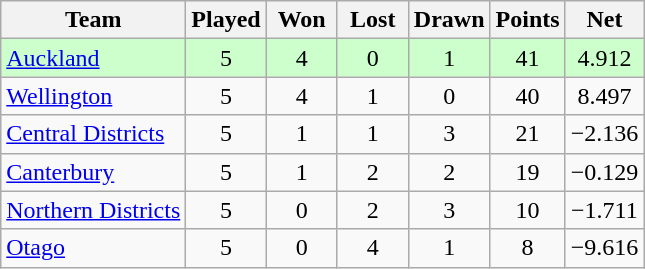<table class="wikitable" style="text-align:center;">
<tr>
<th>Team</th>
<th style="width:40px;">Played</th>
<th style="width:40px;">Won</th>
<th style="width:40px;">Lost</th>
<th style="width:40px;">Drawn</th>
<th style="width:40px;">Points</th>
<th style="width:40px;">Net </th>
</tr>
<tr style="background:#cfc">
<td style="text-align:left;"><a href='#'>Auckland</a></td>
<td>5</td>
<td>4</td>
<td>0</td>
<td>1</td>
<td>41</td>
<td>4.912</td>
</tr>
<tr>
<td style="text-align:left;"><a href='#'>Wellington</a></td>
<td>5</td>
<td>4</td>
<td>1</td>
<td>0</td>
<td>40</td>
<td>8.497</td>
</tr>
<tr>
<td style="text-align:left;"><a href='#'>Central Districts</a></td>
<td>5</td>
<td>1</td>
<td>1</td>
<td>3</td>
<td>21</td>
<td>−2.136</td>
</tr>
<tr>
<td style="text-align:left;"><a href='#'>Canterbury</a></td>
<td>5</td>
<td>1</td>
<td>2</td>
<td>2</td>
<td>19</td>
<td>−0.129</td>
</tr>
<tr>
<td style="text-align:left;"><a href='#'>Northern Districts</a></td>
<td>5</td>
<td>0</td>
<td>2</td>
<td>3</td>
<td>10</td>
<td>−1.711</td>
</tr>
<tr>
<td style="text-align:left;"><a href='#'>Otago</a></td>
<td>5</td>
<td>0</td>
<td>4</td>
<td>1</td>
<td>8</td>
<td>−9.616</td>
</tr>
</table>
